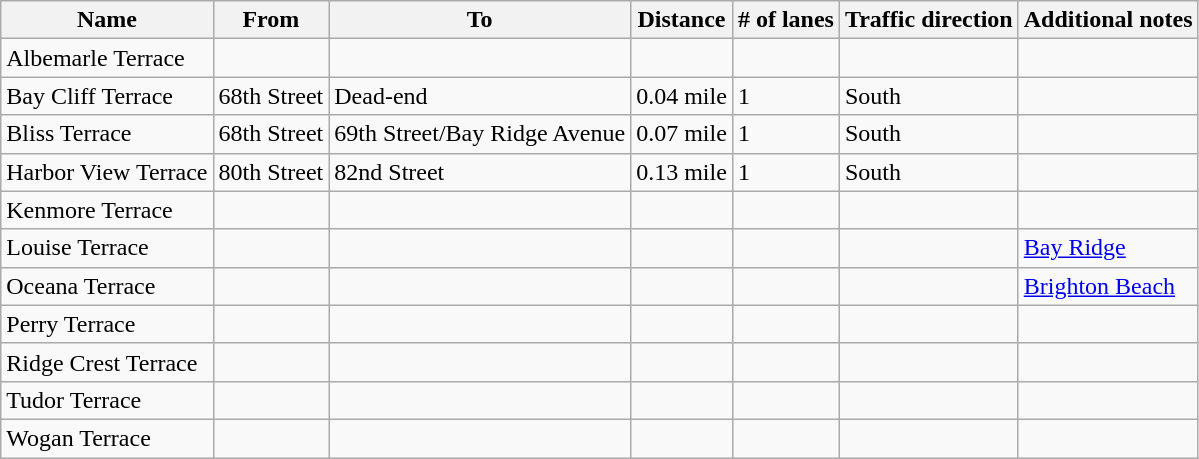<table class=wikitable>
<tr>
<th>Name</th>
<th>From</th>
<th>To</th>
<th>Distance</th>
<th># of lanes</th>
<th>Traffic direction</th>
<th>Additional notes</th>
</tr>
<tr>
<td>Albemarle Terrace</td>
<td></td>
<td></td>
<td></td>
<td></td>
<td></td>
<td></td>
</tr>
<tr>
<td>Bay Cliff Terrace</td>
<td>68th Street</td>
<td>Dead-end</td>
<td>0.04 mile</td>
<td>1</td>
<td>South</td>
<td></td>
</tr>
<tr>
<td>Bliss Terrace</td>
<td>68th Street</td>
<td>69th Street/Bay Ridge Avenue</td>
<td>0.07 mile</td>
<td>1</td>
<td>South</td>
<td></td>
</tr>
<tr>
<td>Harbor View Terrace</td>
<td>80th Street</td>
<td>82nd Street</td>
<td>0.13 mile</td>
<td>1</td>
<td>South</td>
<td></td>
</tr>
<tr>
<td>Kenmore Terrace</td>
<td></td>
<td></td>
<td></td>
<td></td>
<td></td>
<td></td>
</tr>
<tr>
<td>Louise Terrace</td>
<td></td>
<td></td>
<td></td>
<td></td>
<td></td>
<td><a href='#'>Bay Ridge</a></td>
</tr>
<tr>
<td>Oceana Terrace</td>
<td></td>
<td></td>
<td></td>
<td></td>
<td></td>
<td><a href='#'>Brighton Beach</a></td>
</tr>
<tr>
<td>Perry Terrace</td>
<td></td>
<td></td>
<td></td>
<td></td>
<td></td>
<td></td>
</tr>
<tr>
<td>Ridge Crest Terrace</td>
<td></td>
<td></td>
<td></td>
<td></td>
<td></td>
<td></td>
</tr>
<tr>
<td>Tudor Terrace</td>
<td></td>
<td></td>
<td></td>
<td></td>
<td></td>
<td></td>
</tr>
<tr>
<td>Wogan Terrace</td>
<td></td>
<td></td>
<td></td>
<td></td>
<td></td>
<td></td>
</tr>
</table>
